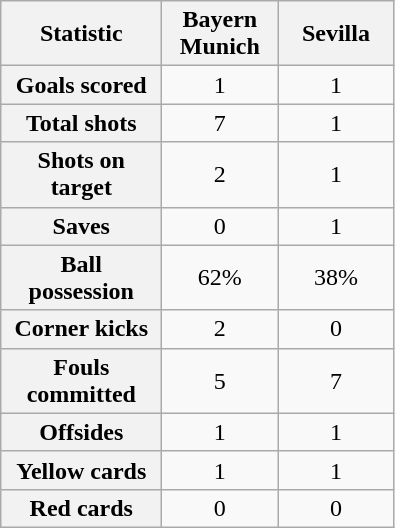<table class="wikitable plainrowheaders" style="text-align:center">
<tr>
<th scope="col" style="width:100px">Statistic</th>
<th scope="col" style="width:70px">Bayern Munich</th>
<th scope="col" style="width:70px">Sevilla</th>
</tr>
<tr>
<th scope=row>Goals scored</th>
<td>1</td>
<td>1</td>
</tr>
<tr>
<th scope=row>Total shots</th>
<td>7</td>
<td>1</td>
</tr>
<tr>
<th scope=row>Shots on target</th>
<td>2</td>
<td>1</td>
</tr>
<tr>
<th scope=row>Saves</th>
<td>0</td>
<td>1</td>
</tr>
<tr>
<th scope=row>Ball possession</th>
<td>62%</td>
<td>38%</td>
</tr>
<tr>
<th scope=row>Corner kicks</th>
<td>2</td>
<td>0</td>
</tr>
<tr>
<th scope=row>Fouls committed</th>
<td>5</td>
<td>7</td>
</tr>
<tr>
<th scope=row>Offsides</th>
<td>1</td>
<td>1</td>
</tr>
<tr>
<th scope=row>Yellow cards</th>
<td>1</td>
<td>1</td>
</tr>
<tr>
<th scope=row>Red cards</th>
<td>0</td>
<td>0</td>
</tr>
</table>
